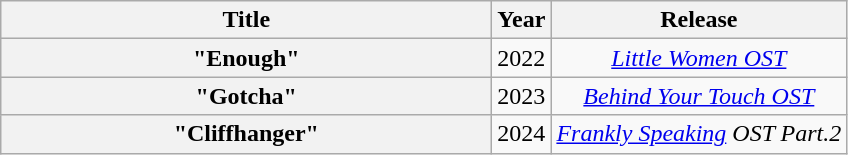<table class="wikitable plainrowheaders" style="text-align:center;" border="1">
<tr>
<th scope="col" style="width:20em;">Title</th>
<th scope="col">Year</th>
<th scope="col">Release</th>
</tr>
<tr>
<th scope="row">"Enough"</th>
<td>2022</td>
<td><em><a href='#'>Little Women OST</a></em></td>
</tr>
<tr>
<th scope="row">"Gotcha"</th>
<td>2023</td>
<td><em><a href='#'>Behind Your Touch OST</a></em></td>
</tr>
<tr>
<th scope="row">"Cliffhanger"</th>
<td>2024</td>
<td><em><a href='#'>Frankly Speaking</a> OST Part.2</em></td>
</tr>
</table>
